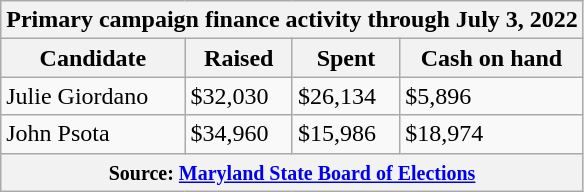<table class="wikitable sortable">
<tr>
<th colspan="4">Primary campaign finance activity through July 3, 2022</th>
</tr>
<tr>
<th>Candidate</th>
<th>Raised</th>
<th>Spent</th>
<th>Cash on hand</th>
</tr>
<tr>
<td data-sort-value="Giordano, Julie">Julie Giordano</td>
<td>$32,030</td>
<td>$26,134</td>
<td>$5,896</td>
</tr>
<tr>
<td data-sort-value="Psota, John">John Psota</td>
<td>$34,960</td>
<td>$15,986</td>
<td>$18,974</td>
</tr>
<tr>
<th colspan="4"><small>Source: <a href='#'>Maryland State Board of Elections</a></small></th>
</tr>
</table>
